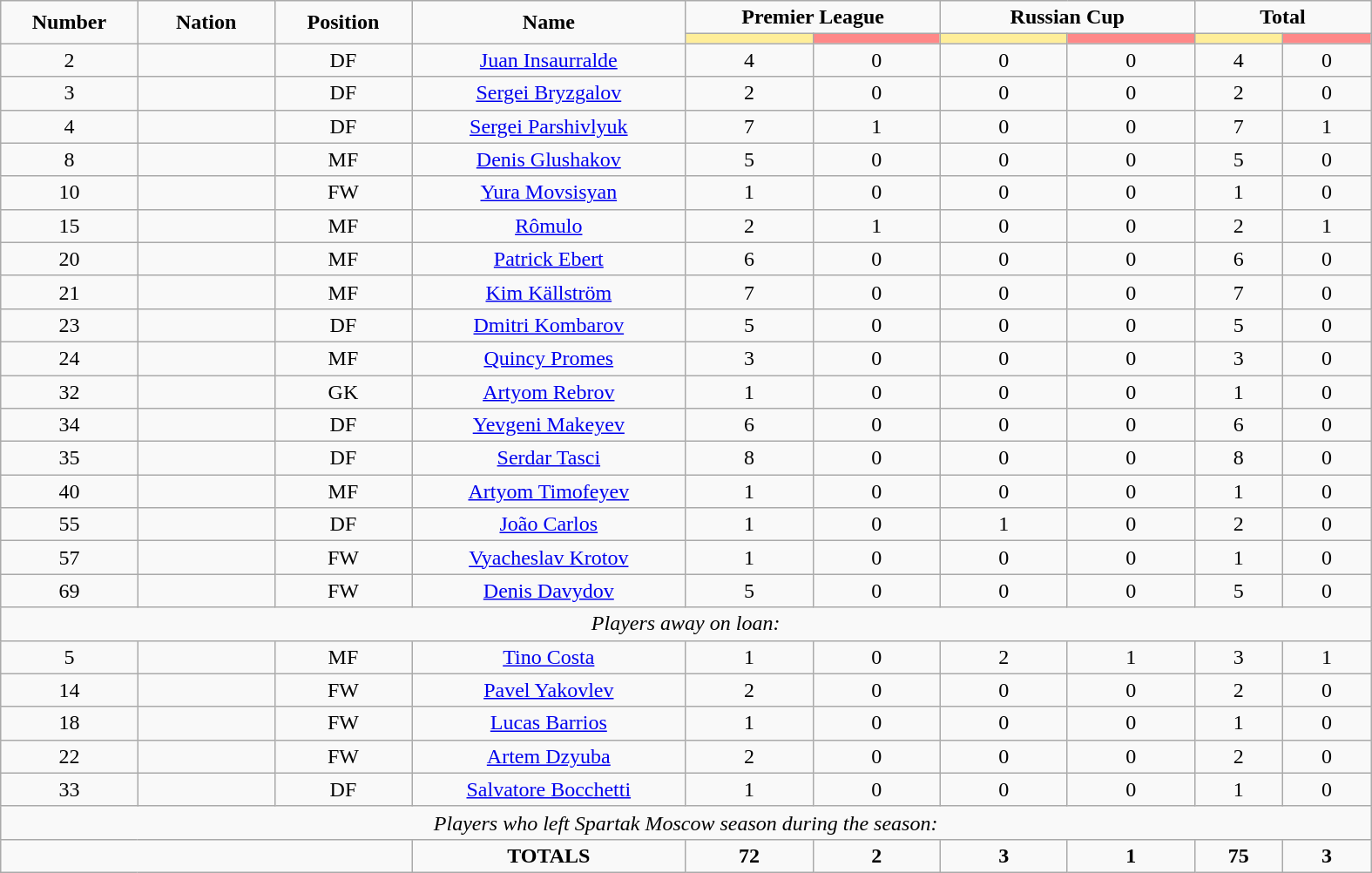<table class="wikitable" style="font-size: 100%; text-align: center;">
<tr>
<td rowspan="2" width="10%" align="center"><strong>Number</strong></td>
<td rowspan="2" width="10%" align="center"><strong>Nation</strong></td>
<td rowspan="2" width="10%" align="center"><strong>Position</strong></td>
<td rowspan="2" width="20%" align="center"><strong>Name</strong></td>
<td colspan="2" align="center"><strong>Premier League</strong></td>
<td colspan="2" align="center"><strong>Russian Cup</strong></td>
<td colspan="2" align="center"><strong>Total</strong></td>
</tr>
<tr>
<th width=90 style="background: #FFEE99"></th>
<th width=90 style="background: #FF8888"></th>
<th width=90 style="background: #FFEE99"></th>
<th width=90 style="background: #FF8888"></th>
<th width=60 style="background: #FFEE99"></th>
<th width=60 style="background: #FF8888"></th>
</tr>
<tr>
<td>2</td>
<td></td>
<td>DF</td>
<td><a href='#'>Juan Insaurralde</a></td>
<td>4</td>
<td>0</td>
<td>0</td>
<td>0</td>
<td>4</td>
<td>0</td>
</tr>
<tr>
<td>3</td>
<td></td>
<td>DF</td>
<td><a href='#'>Sergei Bryzgalov</a></td>
<td>2</td>
<td>0</td>
<td>0</td>
<td>0</td>
<td>2</td>
<td>0</td>
</tr>
<tr>
<td>4</td>
<td></td>
<td>DF</td>
<td><a href='#'>Sergei Parshivlyuk</a></td>
<td>7</td>
<td>1</td>
<td>0</td>
<td>0</td>
<td>7</td>
<td>1</td>
</tr>
<tr>
<td>8</td>
<td></td>
<td>MF</td>
<td><a href='#'>Denis Glushakov</a></td>
<td>5</td>
<td>0</td>
<td>0</td>
<td>0</td>
<td>5</td>
<td>0</td>
</tr>
<tr>
<td>10</td>
<td></td>
<td>FW</td>
<td><a href='#'>Yura Movsisyan</a></td>
<td>1</td>
<td>0</td>
<td>0</td>
<td>0</td>
<td>1</td>
<td>0</td>
</tr>
<tr>
<td>15</td>
<td></td>
<td>MF</td>
<td><a href='#'>Rômulo</a></td>
<td>2</td>
<td>1</td>
<td>0</td>
<td>0</td>
<td>2</td>
<td>1</td>
</tr>
<tr>
<td>20</td>
<td></td>
<td>MF</td>
<td><a href='#'>Patrick Ebert</a></td>
<td>6</td>
<td>0</td>
<td>0</td>
<td>0</td>
<td>6</td>
<td>0</td>
</tr>
<tr>
<td>21</td>
<td></td>
<td>MF</td>
<td><a href='#'>Kim Källström</a></td>
<td>7</td>
<td>0</td>
<td>0</td>
<td>0</td>
<td>7</td>
<td>0</td>
</tr>
<tr>
<td>23</td>
<td></td>
<td>DF</td>
<td><a href='#'>Dmitri Kombarov</a></td>
<td>5</td>
<td>0</td>
<td>0</td>
<td>0</td>
<td>5</td>
<td>0</td>
</tr>
<tr>
<td>24</td>
<td></td>
<td>MF</td>
<td><a href='#'>Quincy Promes</a></td>
<td>3</td>
<td>0</td>
<td>0</td>
<td>0</td>
<td>3</td>
<td>0</td>
</tr>
<tr>
<td>32</td>
<td></td>
<td>GK</td>
<td><a href='#'>Artyom Rebrov</a></td>
<td>1</td>
<td>0</td>
<td>0</td>
<td>0</td>
<td>1</td>
<td>0</td>
</tr>
<tr>
<td>34</td>
<td></td>
<td>DF</td>
<td><a href='#'>Yevgeni Makeyev</a></td>
<td>6</td>
<td>0</td>
<td>0</td>
<td>0</td>
<td>6</td>
<td>0</td>
</tr>
<tr>
<td>35</td>
<td></td>
<td>DF</td>
<td><a href='#'>Serdar Tasci</a></td>
<td>8</td>
<td>0</td>
<td>0</td>
<td>0</td>
<td>8</td>
<td>0</td>
</tr>
<tr>
<td>40</td>
<td></td>
<td>MF</td>
<td><a href='#'>Artyom Timofeyev</a></td>
<td>1</td>
<td>0</td>
<td>0</td>
<td>0</td>
<td>1</td>
<td>0</td>
</tr>
<tr>
<td>55</td>
<td></td>
<td>DF</td>
<td><a href='#'>João Carlos</a></td>
<td>1</td>
<td>0</td>
<td>1</td>
<td>0</td>
<td>2</td>
<td>0</td>
</tr>
<tr>
<td>57</td>
<td></td>
<td>FW</td>
<td><a href='#'>Vyacheslav Krotov</a></td>
<td>1</td>
<td>0</td>
<td>0</td>
<td>0</td>
<td>1</td>
<td>0</td>
</tr>
<tr>
<td>69</td>
<td></td>
<td>FW</td>
<td><a href='#'>Denis Davydov</a></td>
<td>5</td>
<td>0</td>
<td>0</td>
<td>0</td>
<td>5</td>
<td>0</td>
</tr>
<tr>
<td colspan="16"><em>Players away on loan:</em></td>
</tr>
<tr>
<td>5</td>
<td></td>
<td>MF</td>
<td><a href='#'>Tino Costa</a></td>
<td>1</td>
<td>0</td>
<td>2</td>
<td>1</td>
<td>3</td>
<td>1</td>
</tr>
<tr>
<td>14</td>
<td></td>
<td>FW</td>
<td><a href='#'>Pavel Yakovlev</a></td>
<td>2</td>
<td>0</td>
<td>0</td>
<td>0</td>
<td>2</td>
<td>0</td>
</tr>
<tr>
<td>18</td>
<td></td>
<td>FW</td>
<td><a href='#'>Lucas Barrios</a></td>
<td>1</td>
<td>0</td>
<td>0</td>
<td>0</td>
<td>1</td>
<td>0</td>
</tr>
<tr>
<td>22</td>
<td></td>
<td>FW</td>
<td><a href='#'>Artem Dzyuba</a></td>
<td>2</td>
<td>0</td>
<td>0</td>
<td>0</td>
<td>2</td>
<td>0</td>
</tr>
<tr>
<td>33</td>
<td></td>
<td>DF</td>
<td><a href='#'>Salvatore Bocchetti</a></td>
<td>1</td>
<td>0</td>
<td>0</td>
<td>0</td>
<td>1</td>
<td>0</td>
</tr>
<tr>
<td colspan="16"><em>Players who left Spartak Moscow season during the season:</em></td>
</tr>
<tr>
<td colspan="3"></td>
<td><strong>TOTALS</strong></td>
<td><strong>72</strong></td>
<td><strong>2</strong></td>
<td><strong>3</strong></td>
<td><strong>1</strong></td>
<td><strong>75</strong></td>
<td><strong>3</strong></td>
</tr>
</table>
